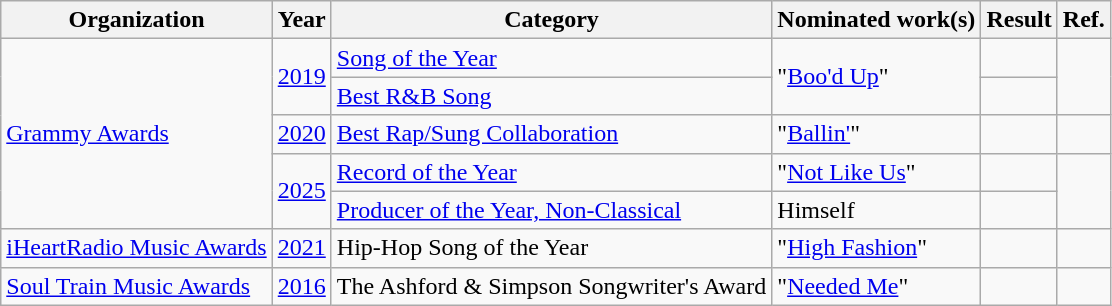<table class="wikitable">
<tr>
<th>Organization</th>
<th>Year</th>
<th>Category</th>
<th>Nominated work(s)</th>
<th>Result</th>
<th>Ref.</th>
</tr>
<tr>
<td rowspan="5"><a href='#'>Grammy Awards</a></td>
<td rowspan="2"><a href='#'>2019</a></td>
<td><a href='#'>Song of the Year</a></td>
<td rowspan="2">"<a href='#'>Boo'd Up</a>"</td>
<td></td>
<td rowspan="2"></td>
</tr>
<tr>
<td><a href='#'>Best R&B Song</a></td>
<td></td>
</tr>
<tr>
<td><a href='#'>2020</a></td>
<td><a href='#'>Best Rap/Sung Collaboration</a></td>
<td>"<a href='#'>Ballin'</a>"</td>
<td></td>
<td></td>
</tr>
<tr>
<td rowspan="2"><a href='#'>2025</a></td>
<td><a href='#'>Record of the Year</a></td>
<td>"<a href='#'>Not Like Us</a>"</td>
<td></td>
<td rowspan="2"></td>
</tr>
<tr>
<td><a href='#'>Producer of the Year, Non-Classical</a></td>
<td>Himself</td>
<td></td>
</tr>
<tr>
<td><a href='#'>iHeartRadio Music Awards</a></td>
<td><a href='#'>2021</a></td>
<td>Hip-Hop Song of the Year</td>
<td>"<a href='#'>High Fashion</a>"</td>
<td></td>
<td></td>
</tr>
<tr>
<td><a href='#'>Soul Train Music Awards</a></td>
<td><a href='#'>2016</a></td>
<td>The Ashford & Simpson Songwriter's Award</td>
<td>"<a href='#'>Needed Me</a>"</td>
<td></td>
<td></td>
</tr>
</table>
